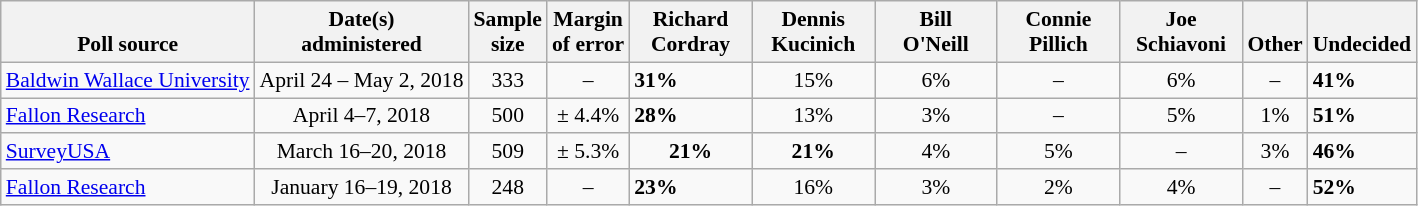<table class="wikitable" style="font-size:90%;">
<tr valign=bottom>
<th>Poll source</th>
<th>Date(s)<br>administered</th>
<th>Sample<br>size</th>
<th>Margin<br>of error</th>
<th style="width:75px;">Richard<br>Cordray</th>
<th style="width:75px;">Dennis<br>Kucinich</th>
<th style="width:75px;">Bill<br>O'Neill</th>
<th style="width:75px;">Connie<br>Pillich</th>
<th style="width:75px;">Joe<br>Schiavoni</th>
<th>Other</th>
<th>Undecided</th>
</tr>
<tr>
<td><a href='#'>Baldwin Wallace University</a></td>
<td align=center>April 24 – May 2, 2018</td>
<td align=center>333</td>
<td align=center>–</td>
<td><strong>31%</strong></td>
<td align=center>15%</td>
<td align=center>6%</td>
<td align=center>–</td>
<td align=center>6%</td>
<td align=center>–</td>
<td><strong>41%</strong></td>
</tr>
<tr>
<td><a href='#'>Fallon Research</a></td>
<td align=center>April 4–7, 2018</td>
<td align=center>500</td>
<td align=center>± 4.4%</td>
<td><strong>28%</strong></td>
<td align=center>13%</td>
<td align=center>3%</td>
<td align=center>–</td>
<td align=center>5%</td>
<td align=center>1%</td>
<td><strong>51%</strong></td>
</tr>
<tr>
<td><a href='#'>SurveyUSA</a></td>
<td align=center>March 16–20, 2018</td>
<td align=center>509</td>
<td align=center>± 5.3%</td>
<td align=center><strong>21%</strong></td>
<td align=center><strong>21%</strong></td>
<td align=center>4%</td>
<td align=center>5%</td>
<td align=center>–</td>
<td align=center>3%</td>
<td><strong>46%</strong></td>
</tr>
<tr>
<td><a href='#'>Fallon Research</a></td>
<td align=center>January 16–19, 2018</td>
<td align=center>248</td>
<td align=center>–</td>
<td><strong>23%</strong></td>
<td align=center>16%</td>
<td align=center>3%</td>
<td align=center>2%</td>
<td align=center>4%</td>
<td align=center>–</td>
<td><strong>52%</strong></td>
</tr>
</table>
